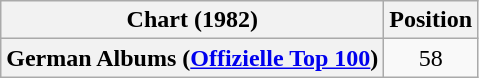<table class="wikitable plainrowheaders" style="text-align:center">
<tr>
<th scope="col">Chart (1982)</th>
<th scope="col">Position</th>
</tr>
<tr>
<th scope="row">German Albums (<a href='#'>Offizielle Top 100</a>)</th>
<td>58</td>
</tr>
</table>
